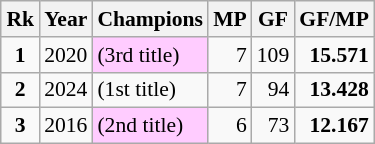<table class="wikitable" style="text-align: right; font-size: 90%; margin-left: 1em;">
<tr>
<th>Rk</th>
<th>Year</th>
<th>Champions</th>
<th>MP</th>
<th>GF</th>
<th>GF/MP</th>
</tr>
<tr>
<td style="text-align: center;"><strong>1</strong></td>
<td style="text-align: center;">2020</td>
<td style="background-color: #ffccff; text-align: left;"> (3rd title)</td>
<td>7</td>
<td>109</td>
<td><strong>15.571</strong></td>
</tr>
<tr>
<td style="text-align: center;"><strong>2</strong></td>
<td style="text-align: center;">2024</td>
<td style="text-align: left;"> (1st title)</td>
<td>7</td>
<td>94</td>
<td><strong>13.428</strong></td>
</tr>
<tr>
<td style="text-align: center;"><strong>3</strong></td>
<td style="text-align: center;">2016</td>
<td style="background-color: #ffccff; text-align: left;"> (2nd title)</td>
<td>6</td>
<td>73</td>
<td><strong>12.167</strong></td>
</tr>
</table>
